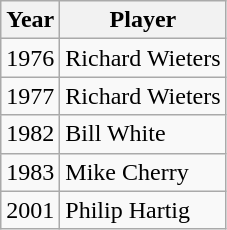<table class="wikitable">
<tr>
<th>Year</th>
<th>Player</th>
</tr>
<tr>
<td>1976</td>
<td>Richard Wieters</td>
</tr>
<tr>
<td>1977</td>
<td>Richard Wieters</td>
</tr>
<tr>
<td>1982</td>
<td>Bill White</td>
</tr>
<tr>
<td>1983</td>
<td>Mike Cherry</td>
</tr>
<tr>
<td>2001</td>
<td>Philip Hartig</td>
</tr>
</table>
